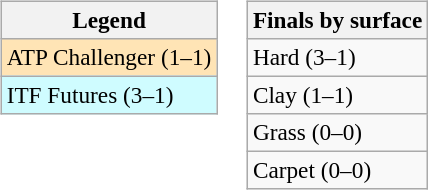<table>
<tr valign=top>
<td><br><table class=wikitable style=font-size:97%>
<tr>
<th>Legend</th>
</tr>
<tr bgcolor=moccasin>
<td>ATP Challenger (1–1)</td>
</tr>
<tr bgcolor=cffcff>
<td>ITF Futures (3–1)</td>
</tr>
</table>
</td>
<td><br><table class=wikitable style=font-size:97%>
<tr>
<th>Finals by surface</th>
</tr>
<tr>
<td>Hard (3–1)</td>
</tr>
<tr>
<td>Clay (1–1)</td>
</tr>
<tr>
<td>Grass (0–0)</td>
</tr>
<tr>
<td>Carpet (0–0)</td>
</tr>
</table>
</td>
</tr>
</table>
